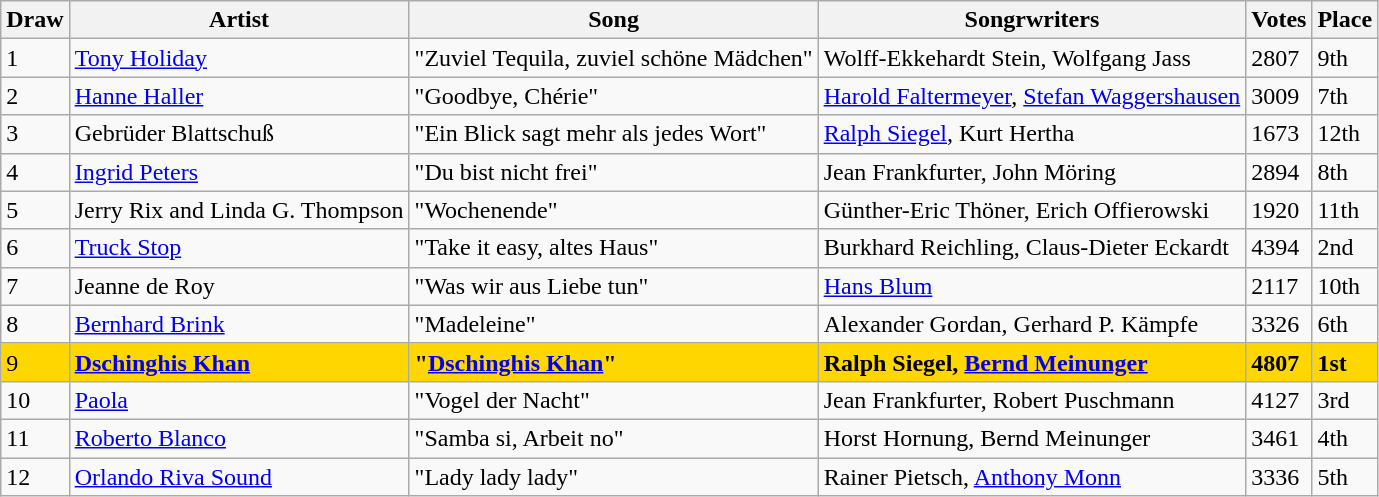<table class="sortable wikitable">
<tr>
<th>Draw</th>
<th>Artist</th>
<th>Song</th>
<th>Songrwriters</th>
<th>Votes</th>
<th>Place</th>
</tr>
<tr>
<td>1</td>
<td><a href='#'>Tony Holiday</a></td>
<td>"Zuviel Tequila, zuviel schöne Mädchen"</td>
<td>Wolff-Ekkehardt Stein, Wolfgang Jass</td>
<td>2807</td>
<td>9th</td>
</tr>
<tr>
<td>2</td>
<td><a href='#'>Hanne Haller</a></td>
<td>"Goodbye, Chérie"</td>
<td><a href='#'>Harold Faltermeyer</a>, <a href='#'>Stefan Waggershausen</a></td>
<td>3009</td>
<td>7th</td>
</tr>
<tr>
<td>3</td>
<td>Gebrüder Blattschuß</td>
<td>"Ein Blick sagt mehr als jedes Wort"</td>
<td><a href='#'>Ralph Siegel</a>, Kurt Hertha</td>
<td>1673</td>
<td>12th</td>
</tr>
<tr>
<td>4</td>
<td><a href='#'>Ingrid Peters</a></td>
<td>"Du bist nicht frei"</td>
<td>Jean Frankfurter, John Möring</td>
<td>2894</td>
<td>8th</td>
</tr>
<tr>
<td>5</td>
<td>Jerry Rix and Linda G. Thompson</td>
<td>"Wochenende"</td>
<td>Günther-Eric Thöner, Erich Offierowski</td>
<td>1920</td>
<td>11th</td>
</tr>
<tr>
<td>6</td>
<td><a href='#'>Truck Stop</a></td>
<td>"Take it easy, altes Haus"</td>
<td>Burkhard Reichling, Claus-Dieter Eckardt</td>
<td>4394</td>
<td>2nd</td>
</tr>
<tr>
<td>7</td>
<td>Jeanne de Roy</td>
<td>"Was wir aus Liebe tun"</td>
<td><a href='#'>Hans Blum</a></td>
<td>2117</td>
<td>10th</td>
</tr>
<tr>
<td>8</td>
<td><a href='#'>Bernhard Brink</a></td>
<td>"Madeleine"</td>
<td>Alexander Gordan, Gerhard P. Kämpfe</td>
<td>3326</td>
<td>6th</td>
</tr>
<tr bgcolor="gold">
<td>9</td>
<td><strong><a href='#'>Dschinghis Khan</a></strong></td>
<td><strong>"<a href='#'>Dschinghis Khan</a>"</strong></td>
<td><strong>Ralph Siegel, <a href='#'>Bernd Meinunger</a></strong></td>
<td><strong>4807</strong></td>
<td><strong>1st</strong></td>
</tr>
<tr>
<td>10</td>
<td><a href='#'>Paola</a></td>
<td>"Vogel der Nacht"</td>
<td>Jean Frankfurter, Robert Puschmann</td>
<td>4127</td>
<td>3rd</td>
</tr>
<tr>
<td>11</td>
<td><a href='#'>Roberto Blanco</a></td>
<td>"Samba si, Arbeit no"</td>
<td>Horst Hornung, Bernd Meinunger</td>
<td>3461</td>
<td>4th</td>
</tr>
<tr>
<td>12</td>
<td><a href='#'>Orlando Riva Sound</a></td>
<td>"Lady lady lady"</td>
<td>Rainer Pietsch, <a href='#'>Anthony Monn</a></td>
<td>3336</td>
<td>5th</td>
</tr>
</table>
